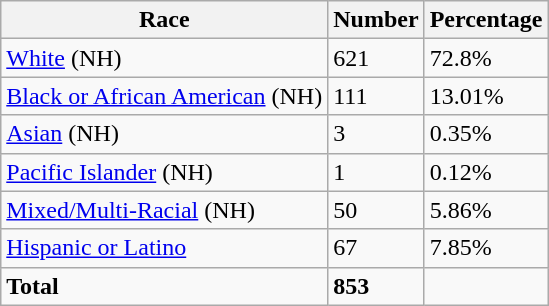<table class="wikitable">
<tr>
<th>Race</th>
<th>Number</th>
<th>Percentage</th>
</tr>
<tr>
<td><a href='#'>White</a> (NH)</td>
<td>621</td>
<td>72.8%</td>
</tr>
<tr>
<td><a href='#'>Black or African American</a> (NH)</td>
<td>111</td>
<td>13.01%</td>
</tr>
<tr>
<td><a href='#'>Asian</a> (NH)</td>
<td>3</td>
<td>0.35%</td>
</tr>
<tr>
<td><a href='#'>Pacific Islander</a> (NH)</td>
<td>1</td>
<td>0.12%</td>
</tr>
<tr>
<td><a href='#'>Mixed/Multi-Racial</a> (NH)</td>
<td>50</td>
<td>5.86%</td>
</tr>
<tr>
<td><a href='#'>Hispanic or Latino</a></td>
<td>67</td>
<td>7.85%</td>
</tr>
<tr>
<td><strong>Total</strong></td>
<td><strong>853</strong></td>
<td></td>
</tr>
</table>
